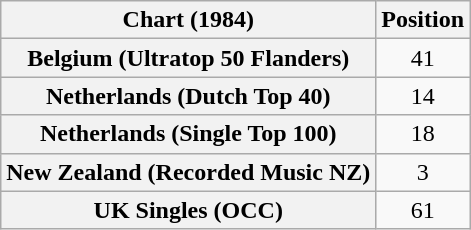<table class="wikitable sortable plainrowheaders" style="text-align:center">
<tr>
<th scope="col">Chart (1984)</th>
<th scope="col">Position</th>
</tr>
<tr>
<th scope="row">Belgium (Ultratop 50 Flanders)</th>
<td>41</td>
</tr>
<tr>
<th scope="row">Netherlands (Dutch Top 40)</th>
<td>14</td>
</tr>
<tr>
<th scope="row">Netherlands (Single Top 100)</th>
<td>18</td>
</tr>
<tr>
<th scope="row">New Zealand (Recorded Music NZ)</th>
<td>3</td>
</tr>
<tr>
<th scope="row">UK Singles (OCC)</th>
<td>61</td>
</tr>
</table>
